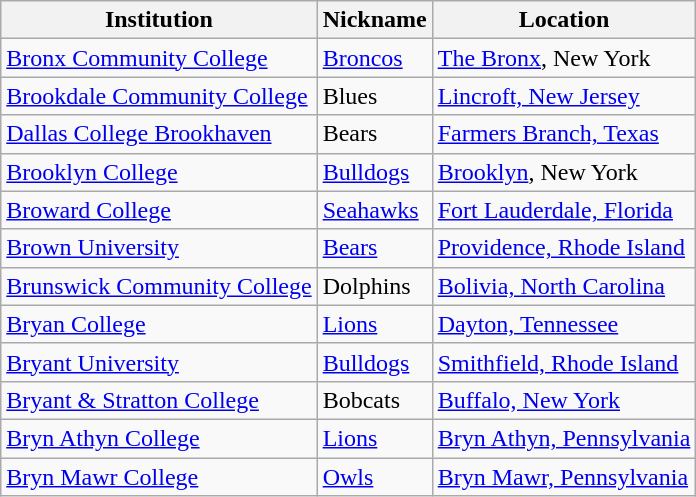<table class="wikitable">
<tr>
<th>Institution</th>
<th>Nickname</th>
<th>Location</th>
</tr>
<tr>
<td><a href='#'>Bronx Community College</a></td>
<td><a href='#'>Broncos</a></td>
<td><a href='#'>The Bronx</a>, New York</td>
</tr>
<tr>
<td><a href='#'>Brookdale Community College</a></td>
<td>Blues</td>
<td><a href='#'>Lincroft, New Jersey</a></td>
</tr>
<tr>
<td><a href='#'>Dallas College Brookhaven</a></td>
<td>Bears</td>
<td><a href='#'>Farmers Branch, Texas</a></td>
</tr>
<tr>
<td><a href='#'>Brooklyn College</a></td>
<td><a href='#'>Bulldogs</a></td>
<td><a href='#'>Brooklyn</a>, New York</td>
</tr>
<tr>
<td><a href='#'>Broward College</a></td>
<td><a href='#'>Seahawks</a></td>
<td><a href='#'>Fort Lauderdale, Florida</a></td>
</tr>
<tr>
<td><a href='#'>Brown University</a></td>
<td><a href='#'>Bears</a></td>
<td><a href='#'>Providence, Rhode Island</a></td>
</tr>
<tr>
<td><a href='#'>Brunswick Community College</a></td>
<td>Dolphins</td>
<td><a href='#'>Bolivia, North Carolina</a></td>
</tr>
<tr>
<td><a href='#'>Bryan College</a></td>
<td><a href='#'>Lions</a></td>
<td><a href='#'>Dayton, Tennessee</a></td>
</tr>
<tr>
<td><a href='#'>Bryant University</a></td>
<td><a href='#'>Bulldogs</a></td>
<td><a href='#'>Smithfield, Rhode Island</a></td>
</tr>
<tr>
<td><a href='#'>Bryant & Stratton College</a></td>
<td>Bobcats</td>
<td><a href='#'>Buffalo, New York</a></td>
</tr>
<tr>
<td><a href='#'>Bryn Athyn College</a></td>
<td><a href='#'>Lions</a></td>
<td><a href='#'>Bryn Athyn, Pennsylvania</a></td>
</tr>
<tr>
<td><a href='#'>Bryn Mawr College</a></td>
<td><a href='#'>Owls</a></td>
<td><a href='#'>Bryn Mawr, Pennsylvania</a></td>
</tr>
</table>
